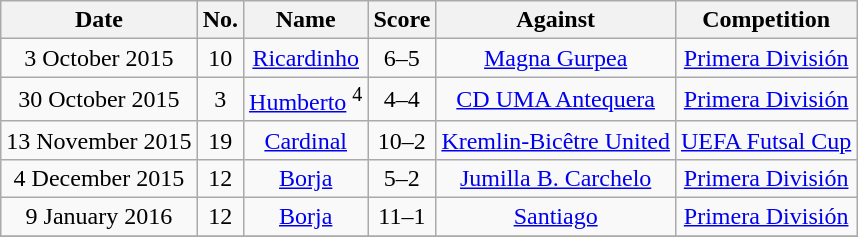<table class="wikitable" style="text-align:center">
<tr>
<th width=0%>Date</th>
<th width=0%>No.</th>
<th width=0%>Name</th>
<th width=0%>Score</th>
<th width=0%>Against</th>
<th width=0%>Competition</th>
</tr>
<tr>
<td>3 October 2015</td>
<td>10</td>
<td> <a href='#'>Ricardinho</a></td>
<td>6–5</td>
<td> <a href='#'>Magna Gurpea</a></td>
<td><a href='#'>Primera División</a></td>
</tr>
<tr>
<td>30 October 2015</td>
<td>3</td>
<td> <a href='#'>Humberto</a> <sup>4</sup></td>
<td>4–4</td>
<td> <a href='#'>CD UMA Antequera</a></td>
<td><a href='#'>Primera División</a></td>
</tr>
<tr>
<td>13 November 2015</td>
<td>19</td>
<td> <a href='#'>Cardinal</a></td>
<td>10–2</td>
<td> <a href='#'>Kremlin-Bicêtre United</a></td>
<td><a href='#'>UEFA Futsal Cup</a></td>
</tr>
<tr>
<td>4 December 2015</td>
<td>12</td>
<td> <a href='#'>Borja</a></td>
<td>5–2</td>
<td> <a href='#'>Jumilla B. Carchelo</a></td>
<td><a href='#'>Primera División</a></td>
</tr>
<tr>
<td>9 January 2016</td>
<td>12</td>
<td> <a href='#'>Borja</a></td>
<td>11–1</td>
<td> <a href='#'>Santiago</a></td>
<td><a href='#'>Primera División</a></td>
</tr>
<tr>
</tr>
</table>
